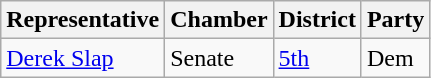<table class="wikitable">
<tr>
<th>Representative</th>
<th>Chamber</th>
<th>District</th>
<th>Party</th>
</tr>
<tr>
<td><a href='#'>Derek Slap</a></td>
<td>Senate</td>
<td><a href='#'>5th</a></td>
<td>Dem</td>
</tr>
</table>
